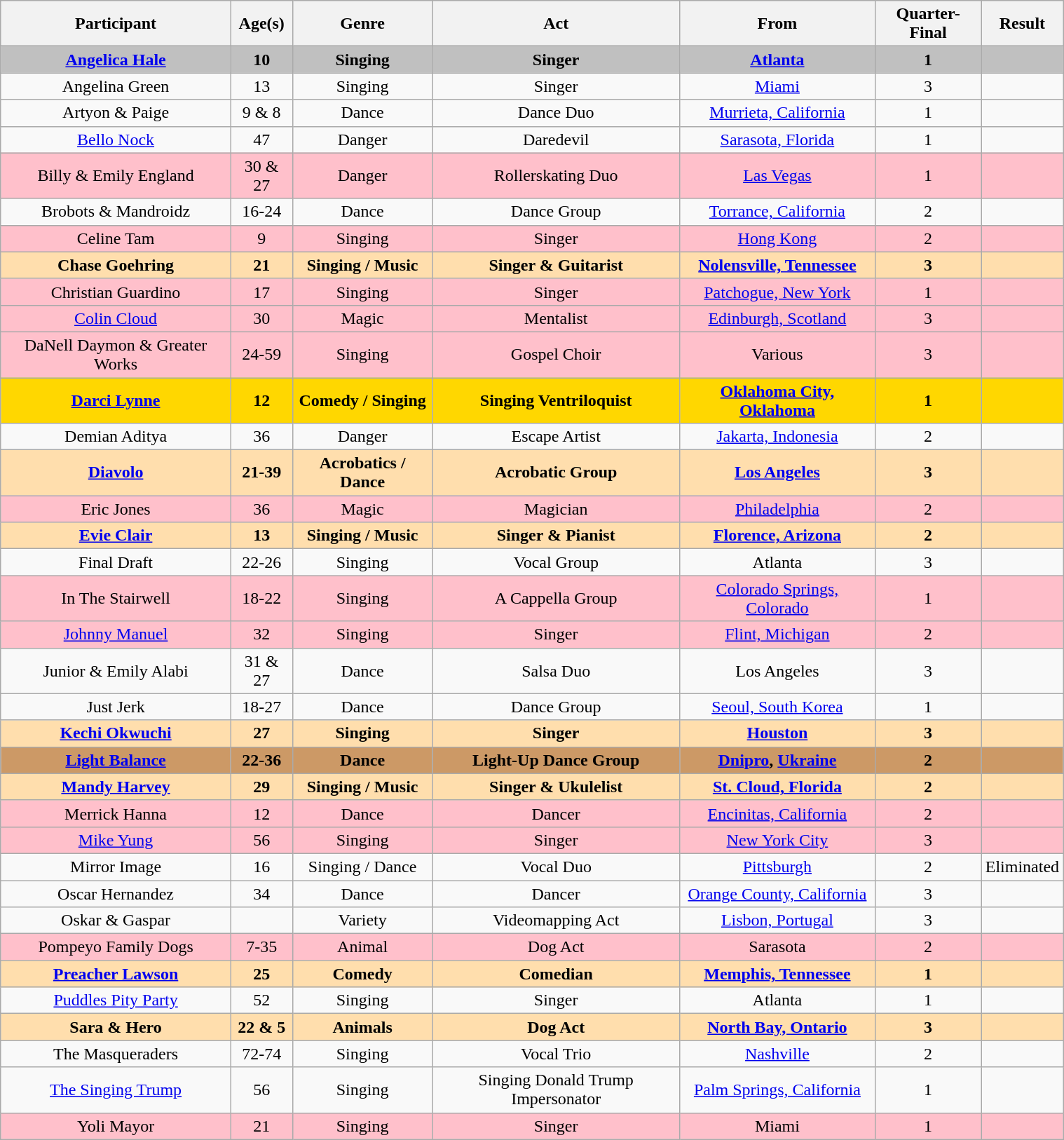<table class="wikitable sortable" style="margin-left: auto; margin-right: auto; width:80%; text-align:center;">
<tr>
<th>Participant</th>
<th>Age(s) </th>
<th>Genre</th>
<th>Act</th>
<th>From</th>
<th>Quarter-Final</th>
<th>Result</th>
</tr>
<tr style="background:silver;">
<td><strong><a href='#'>Angelica Hale</a></strong> </td>
<td><strong>10</strong></td>
<td><strong>Singing</strong></td>
<td><strong>Singer</strong></td>
<td><strong><a href='#'>Atlanta</a></strong></td>
<td><strong>1</strong></td>
<td><strong></strong></td>
</tr>
<tr>
<td>Angelina Green </td>
<td>13</td>
<td>Singing</td>
<td>Singer</td>
<td><a href='#'>Miami</a></td>
<td>3</td>
<td></td>
</tr>
<tr>
<td>Artyon & Paige</td>
<td>9 & 8</td>
<td>Dance</td>
<td>Dance Duo</td>
<td><a href='#'>Murrieta, California</a></td>
<td>1</td>
<td></td>
</tr>
<tr>
<td><a href='#'>Bello Nock</a> </td>
<td>47</td>
<td>Danger</td>
<td>Daredevil</td>
<td><a href='#'>Sarasota, Florida</a></td>
<td>1</td>
<td></td>
</tr>
<tr style="background:pink;">
<td>Billy & Emily England</td>
<td>30 & 27</td>
<td>Danger</td>
<td>Rollerskating Duo</td>
<td><a href='#'>Las Vegas</a></td>
<td>1</td>
<td></td>
</tr>
<tr>
<td>Brobots & Mandroidz</td>
<td>16-24</td>
<td>Dance</td>
<td>Dance Group</td>
<td><a href='#'>Torrance, California</a></td>
<td>2</td>
<td></td>
</tr>
<tr style="background:pink;">
<td>Celine Tam </td>
<td>9</td>
<td>Singing</td>
<td>Singer</td>
<td><a href='#'>Hong Kong</a></td>
<td>2</td>
<td></td>
</tr>
<tr style="background:NavajoWhite">
<td><strong>Chase Goehring</strong> </td>
<td><strong>21</strong></td>
<td><strong>Singing / Music</strong></td>
<td><strong>Singer & Guitarist</strong></td>
<td><strong><a href='#'>Nolensville, Tennessee</a></strong></td>
<td><strong>3</strong></td>
<td><strong></strong></td>
</tr>
<tr style="background:pink;">
<td>Christian Guardino </td>
<td>17</td>
<td>Singing</td>
<td>Singer</td>
<td><a href='#'>Patchogue, New York</a></td>
<td>1</td>
<td></td>
</tr>
<tr style="background:pink;">
<td><a href='#'>Colin Cloud</a></td>
<td>30</td>
<td>Magic</td>
<td>Mentalist</td>
<td><a href='#'>Edinburgh, Scotland</a></td>
<td>3</td>
<td></td>
</tr>
<tr style="background:pink;">
<td>DaNell Daymon & Greater Works</td>
<td>24-59</td>
<td>Singing</td>
<td>Gospel Choir</td>
<td>Various </td>
<td>3</td>
<td></td>
</tr>
<tr style="background:Gold">
<td><strong><a href='#'>Darci Lynne</a></strong> </td>
<td><strong>12</strong></td>
<td><strong>Comedy / Singing</strong></td>
<td><strong>Singing Ventriloquist</strong></td>
<td><strong><a href='#'>Oklahoma City, Oklahoma</a></strong></td>
<td><strong>1</strong></td>
<td><strong></strong></td>
</tr>
<tr>
<td>Demian Aditya</td>
<td>36</td>
<td>Danger</td>
<td>Escape Artist</td>
<td><a href='#'>Jakarta, Indonesia</a></td>
<td>2</td>
<td></td>
</tr>
<tr style="background:NavajoWhite">
<td><strong><a href='#'>Diavolo</a></strong></td>
<td><strong>21-39</strong></td>
<td><strong>Acrobatics / Dance</strong></td>
<td><strong>Acrobatic  Group</strong></td>
<td><strong><a href='#'>Los Angeles</a></strong></td>
<td><strong>3</strong></td>
<td><strong></strong></td>
</tr>
<tr style="background:pink;">
<td>Eric Jones</td>
<td>36</td>
<td>Magic</td>
<td>Magician</td>
<td><a href='#'>Philadelphia</a></td>
<td>2</td>
<td></td>
</tr>
<tr style="background:NavajoWhite">
<td><strong><a href='#'>Evie Clair</a></strong></td>
<td><strong>13</strong></td>
<td><strong>Singing / Music</strong></td>
<td><strong>Singer & Pianist</strong></td>
<td><strong><a href='#'>Florence, Arizona</a></strong></td>
<td><strong>2</strong></td>
<td><strong></strong></td>
</tr>
<tr>
<td>Final Draft </td>
<td>22-26</td>
<td>Singing</td>
<td>Vocal Group</td>
<td>Atlanta</td>
<td>3</td>
<td></td>
</tr>
<tr style="background:pink;">
<td>In The Stairwell</td>
<td>18-22</td>
<td>Singing</td>
<td>A Cappella Group</td>
<td><a href='#'>Colorado Springs, Colorado</a></td>
<td>1</td>
<td></td>
</tr>
<tr style="background:pink;">
<td><a href='#'>Johnny Manuel</a> </td>
<td>32</td>
<td>Singing</td>
<td>Singer</td>
<td><a href='#'>Flint, Michigan</a></td>
<td>2</td>
<td></td>
</tr>
<tr>
<td>Junior & Emily Alabi</td>
<td>31 & 27</td>
<td>Dance</td>
<td>Salsa Duo</td>
<td>Los Angeles</td>
<td>3</td>
<td></td>
</tr>
<tr>
<td>Just Jerk</td>
<td>18-27</td>
<td>Dance</td>
<td>Dance Group</td>
<td><a href='#'>Seoul, South Korea</a></td>
<td>1</td>
<td></td>
</tr>
<tr style="background:NavajoWhite">
<td><strong><a href='#'>Kechi Okwuchi</a></strong></td>
<td><strong>27</strong></td>
<td><strong>Singing</strong></td>
<td><strong>Singer</strong></td>
<td><strong><a href='#'>Houston</a></strong></td>
<td><strong>3</strong></td>
<td><strong></strong></td>
</tr>
<tr style="background:#c96;">
<td><strong><a href='#'>Light Balance</a></strong> </td>
<td><strong>22-36</strong></td>
<td><strong>Dance</strong></td>
<td><strong>Light-Up Dance Group</strong></td>
<td><strong><a href='#'>Dnipro</a>, <a href='#'>Ukraine</a></strong></td>
<td><strong>2</strong></td>
<td><strong></strong></td>
</tr>
<tr style="background:Navajowhite">
<td><strong><a href='#'>Mandy Harvey</a></strong> </td>
<td><strong>29</strong></td>
<td><strong>Singing / Music</strong></td>
<td><strong>Singer & Ukulelist</strong></td>
<td><strong><a href='#'>St. Cloud, Florida</a></strong></td>
<td><strong>2</strong></td>
<td><strong></strong></td>
</tr>
<tr style="background:pink;">
<td>Merrick Hanna</td>
<td>12</td>
<td>Dance</td>
<td>Dancer</td>
<td><a href='#'>Encinitas, California</a></td>
<td>2</td>
<td></td>
</tr>
<tr style="background:pink;">
<td><a href='#'>Mike Yung</a></td>
<td>56</td>
<td>Singing</td>
<td>Singer</td>
<td><a href='#'>New York City</a></td>
<td>3</td>
<td></td>
</tr>
<tr>
<td>Mirror Image</td>
<td>16</td>
<td>Singing / Dance</td>
<td>Vocal Duo</td>
<td><a href='#'>Pittsburgh</a></td>
<td>2</td>
<td>Eliminated</td>
</tr>
<tr>
<td>Oscar Hernandez</td>
<td>34</td>
<td>Dance</td>
<td>Dancer</td>
<td><a href='#'>Orange County, California</a></td>
<td>3</td>
<td></td>
</tr>
<tr>
<td>Oskar & Gaspar </td>
<td> </td>
<td>Variety</td>
<td>Videomapping Act</td>
<td><a href='#'>Lisbon, Portugal</a></td>
<td>3</td>
<td></td>
</tr>
<tr style="background:pink;">
<td>Pompeyo Family Dogs </td>
<td>7-35 </td>
<td>Animal</td>
<td>Dog Act</td>
<td>Sarasota</td>
<td>2</td>
<td></td>
</tr>
<tr style="background:Navajowhite">
<td><strong><a href='#'>Preacher Lawson</a></strong></td>
<td><strong>25</strong></td>
<td><strong>Comedy</strong></td>
<td><strong>Comedian</strong></td>
<td><strong><a href='#'>Memphis, Tennessee</a></strong></td>
<td><strong>1</strong></td>
<td><strong></strong></td>
</tr>
<tr>
<td><a href='#'>Puddles Pity Party</a></td>
<td>52</td>
<td>Singing</td>
<td>Singer</td>
<td>Atlanta</td>
<td>1</td>
<td></td>
</tr>
<tr style="background:Navajowhite">
<td><strong>Sara & Hero</strong></td>
<td><strong>22 & 5</strong> </td>
<td><strong>Animals</strong></td>
<td><strong>Dog Act</strong></td>
<td><strong><a href='#'>North Bay, Ontario</a></strong></td>
<td><strong>3</strong></td>
<td><strong></strong></td>
</tr>
<tr>
<td>The Masqueraders</td>
<td>72-74</td>
<td>Singing</td>
<td>Vocal Trio</td>
<td><a href='#'>Nashville</a></td>
<td>2</td>
<td></td>
</tr>
<tr>
<td><a href='#'>The Singing Trump</a></td>
<td>56</td>
<td>Singing</td>
<td>Singing Donald Trump Impersonator</td>
<td><a href='#'>Palm Springs, California</a></td>
<td>1</td>
<td></td>
</tr>
<tr style="background:pink;">
<td>Yoli Mayor</td>
<td>21</td>
<td>Singing</td>
<td>Singer</td>
<td>Miami</td>
<td>1</td>
<td></td>
</tr>
</table>
